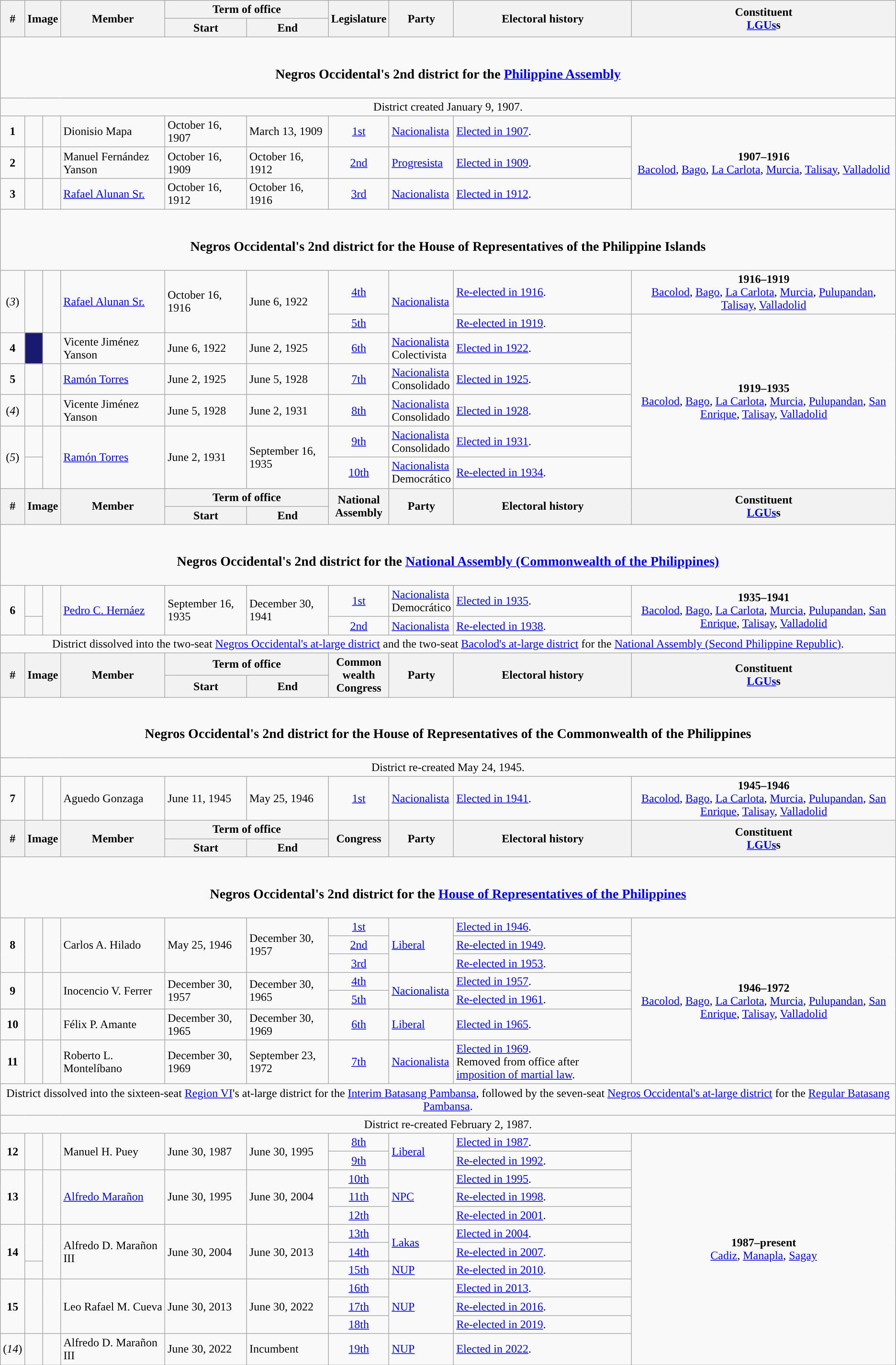<table class=wikitable>
<tr>
<th rowspan="2">#</th>
<th rowspan="2" colspan=2>Image</th>
<th rowspan="2">Member</th>
<th colspan=2>Term of office</th>
<th rowspan="2">Legislature</th>
<th rowspan="2">Party</th>
<th rowspan="2">Electoral history</th>
<th rowspan="2">Constituent<br><a href='#'>LGUs</a>s</th>
</tr>
<tr>
<th>Start</th>
<th>End</th>
</tr>
<tr>
<td colspan="10" style="text-align:center;"><br><h3>Negros Occidental's 2nd district for the <a href='#'>Philippine Assembly</a></h3></td>
</tr>
<tr>
<td colspan="10" style="text-align:center;">District created January 9, 1907.</td>
</tr>
<tr>
<td style="text-align:center;"><strong>1</strong></td>
<td style="color:inherit;background:"></td>
<td></td>
<td>Dionisio Mapa</td>
<td>October 16, 1907</td>
<td>March 13, 1909</td>
<td style="text-align:center;"><a href='#'>1st</a></td>
<td><a href='#'>Nacionalista</a></td>
<td><a href='#'>Elected in 1907</a>.</td>
<td rowspan="3" style="text-align:center;"><strong>1907–1916</strong><br><a href='#'>Bacolod</a>, <a href='#'>Bago</a>, <a href='#'>La Carlota</a>, <a href='#'>Murcia</a>, <a href='#'>Talisay</a>, <a href='#'>Valladolid</a></td>
</tr>
<tr>
<td style="text-align:center;"><strong>2</strong></td>
<td style="color:inherit;background:"></td>
<td></td>
<td>Manuel Fernández Yanson</td>
<td>October 16, 1909</td>
<td>October 16, 1912</td>
<td style="text-align:center;"><a href='#'>2nd</a></td>
<td><a href='#'>Progresista</a></td>
<td><a href='#'>Elected in 1909</a>.</td>
</tr>
<tr>
<td style="text-align:center;"><strong>3</strong></td>
<td style="color:inherit;background:"></td>
<td></td>
<td><a href='#'>Rafael Alunan Sr.</a></td>
<td>October 16, 1912</td>
<td>October 16, 1916</td>
<td style="text-align:center;"><a href='#'>3rd</a></td>
<td><a href='#'>Nacionalista</a></td>
<td><a href='#'>Elected in 1912</a>.</td>
</tr>
<tr>
<td colspan="10" style="text-align:center;"><br><h3>Negros Occidental's 2nd district for the House of Representatives of the Philippine Islands</h3></td>
</tr>
<tr>
<td rowspan="2" style="text-align:center;">(<em>3</em>)</td>
<td rowspan="2" style="color:inherit;background:"></td>
<td rowspan="2"></td>
<td rowspan="2"><a href='#'>Rafael Alunan Sr.</a></td>
<td rowspan="2">October 16, 1916</td>
<td rowspan="2">June 6, 1922</td>
<td style="text-align:center;"><a href='#'>4th</a></td>
<td rowspan="2"><a href='#'>Nacionalista</a></td>
<td><a href='#'>Re-elected in 1916</a>.</td>
<td style="text-align:center;"><strong>1916–1919</strong><br><a href='#'>Bacolod</a>, <a href='#'>Bago</a>, <a href='#'>La Carlota</a>, <a href='#'>Murcia</a>, <a href='#'>Pulupandan</a>, <a href='#'>Talisay</a>, <a href='#'>Valladolid</a></td>
</tr>
<tr>
<td style="text-align:center;"><a href='#'>5th</a></td>
<td><a href='#'>Re-elected in 1919</a>.</td>
<td rowspan="6" style="text-align:center;"><strong>1919–1935</strong><br><a href='#'>Bacolod</a>, <a href='#'>Bago</a>, <a href='#'>La Carlota</a>, <a href='#'>Murcia</a>, <a href='#'>Pulupandan</a>, <a href='#'>San Enrique</a>, <a href='#'>Talisay</a>, <a href='#'>Valladolid</a></td>
</tr>
<tr>
<td style="text-align:center;"><strong>4</strong></td>
<td style="background-color:#191970"></td>
<td></td>
<td>Vicente Jiménez Yanson</td>
<td>June 6, 1922</td>
<td>June 2, 1925</td>
<td style="text-align:center;"><a href='#'>6th</a></td>
<td><a href='#'>Nacionalista</a><br>Colectivista</td>
<td><a href='#'>Elected in 1922</a>.</td>
</tr>
<tr>
<td style="text-align:center;"><strong>5</strong></td>
<td style="color:inherit;background:"></td>
<td></td>
<td><a href='#'>Ramón Torres</a></td>
<td>June 2, 1925</td>
<td>June 5, 1928</td>
<td style="text-align:center;"><a href='#'>7th</a></td>
<td><a href='#'>Nacionalista</a><br>Consolidado</td>
<td><a href='#'>Elected in 1925</a>.</td>
</tr>
<tr>
<td style="text-align:center;">(<em>4</em>)</td>
<td style="color:inherit;background:"></td>
<td></td>
<td>Vicente Jiménez Yanson</td>
<td>June 5, 1928</td>
<td>June 2, 1931</td>
<td style="text-align:center;"><a href='#'>8th</a></td>
<td><a href='#'>Nacionalista</a><br>Consolidado</td>
<td><a href='#'>Elected in 1928</a>.</td>
</tr>
<tr>
<td rowspan="2" style="text-align:center;">(<em>5</em>)</td>
<td style="color:inherit;background:"></td>
<td rowspan="2"></td>
<td rowspan="2"><a href='#'>Ramón Torres</a></td>
<td rowspan="2">June 2, 1931</td>
<td rowspan="2">September 16, 1935</td>
<td style="text-align:center;"><a href='#'>9th</a></td>
<td><a href='#'>Nacionalista</a><br>Consolidado</td>
<td><a href='#'>Elected in 1931</a>.</td>
</tr>
<tr>
<td style="color:inherit;background:"></td>
<td style="text-align:center;"><a href='#'>10th</a></td>
<td><a href='#'>Nacionalista</a><br>Democrático</td>
<td><a href='#'>Re-elected in 1934</a>.</td>
</tr>
<tr>
<th rowspan="2">#</th>
<th rowspan="2" colspan=2>Image</th>
<th rowspan="2">Member</th>
<th colspan=2>Term of office</th>
<th rowspan="2">National<br>Assembly</th>
<th rowspan="2">Party</th>
<th rowspan="2">Electoral history</th>
<th rowspan="2">Constituent<br><a href='#'>LGUs</a>s</th>
</tr>
<tr>
<th>Start</th>
<th>End</th>
</tr>
<tr>
<td colspan="10" style="text-align:center;"><br><h3>Negros Occidental's 2nd district for the <a href='#'>National Assembly (Commonwealth of the Philippines)</a></h3></td>
</tr>
<tr>
<td rowspan="2" style="text-align:center;"><strong>6</strong></td>
<td style="color:inherit;background:"></td>
<td rowspan="2"></td>
<td rowspan="2"><a href='#'>Pedro C. Hernáez</a></td>
<td rowspan="2">September 16, 1935</td>
<td rowspan="2">December 30, 1941</td>
<td style="text-align:center;"><a href='#'>1st</a></td>
<td><a href='#'>Nacionalista</a><br>Democrático</td>
<td><a href='#'>Elected in 1935</a>.</td>
<td rowspan="2" style="text-align:center;"><strong>1935–1941</strong><br><a href='#'>Bacolod</a>, <a href='#'>Bago</a>, <a href='#'>La Carlota</a>, <a href='#'>Murcia</a>, <a href='#'>Pulupandan</a>, <a href='#'>San Enrique</a>, <a href='#'>Talisay</a>, <a href='#'>Valladolid</a></td>
</tr>
<tr>
<td style="color:inherit;background:"></td>
<td style="text-align:center;"><a href='#'>2nd</a></td>
<td><a href='#'>Nacionalista</a></td>
<td><a href='#'>Re-elected in 1938</a>.</td>
</tr>
<tr>
<td colspan="10" style="text-align:center;">District dissolved into the two-seat <a href='#'>Negros Occidental's at-large district</a> and the two-seat <a href='#'>Bacolod's at-large district</a> for the <a href='#'>National Assembly (Second Philippine Republic)</a>.</td>
</tr>
<tr>
<th rowspan="2">#</th>
<th rowspan="2" colspan=2>Image</th>
<th rowspan="2">Member</th>
<th colspan=2>Term of office</th>
<th rowspan="2">Common<br>wealth<br>Congress</th>
<th rowspan="2">Party</th>
<th rowspan="2">Electoral history</th>
<th rowspan="2">Constituent<br><a href='#'>LGUs</a>s</th>
</tr>
<tr>
<th>Start</th>
<th>End</th>
</tr>
<tr>
<td colspan="10" style="text-align:center;"><br><h3>Negros Occidental's 2nd district for the House of Representatives of the Commonwealth of the Philippines</h3></td>
</tr>
<tr>
<td colspan="10" style="text-align:center;">District re-created May 24, 1945.</td>
</tr>
<tr>
<td style="text-align:center;"><strong>7</strong></td>
<td style="color:inherit;background:"></td>
<td></td>
<td>Aguedo Gonzaga</td>
<td>June 11, 1945</td>
<td>May 25, 1946</td>
<td style="text-align:center;"><a href='#'>1st</a></td>
<td><a href='#'>Nacionalista</a></td>
<td><a href='#'>Elected in 1941</a>.</td>
<td style="text-align:center;"><strong>1945–1946</strong><br><a href='#'>Bacolod</a>, <a href='#'>Bago</a>, <a href='#'>La Carlota</a>, <a href='#'>Murcia</a>, <a href='#'>Pulupandan</a>, <a href='#'>San Enrique</a>, <a href='#'>Talisay</a>, <a href='#'>Valladolid</a></td>
</tr>
<tr>
<th rowspan="2">#</th>
<th rowspan="2" colspan=2>Image</th>
<th rowspan="2">Member</th>
<th colspan=2>Term of office</th>
<th rowspan="2">Congress</th>
<th rowspan="2">Party</th>
<th rowspan="2">Electoral history</th>
<th rowspan="2">Constituent<br><a href='#'>LGUs</a>s</th>
</tr>
<tr>
<th>Start</th>
<th>End</th>
</tr>
<tr>
<td colspan="10" style="text-align:center;"><br><h3>Negros Occidental's 2nd district for the <a href='#'>House of Representatives of the Philippines</a></h3></td>
</tr>
<tr>
<td rowspan="3" style="text-align:center;"><strong>8</strong></td>
<td rowspan="3" style="color:inherit;background:"></td>
<td rowspan="3"></td>
<td rowspan="3">Carlos A. Hilado</td>
<td rowspan="3">May 25, 1946</td>
<td rowspan="3">December 30, 1957</td>
<td style="text-align:center;"><a href='#'>1st</a></td>
<td rowspan="3"><a href='#'>Liberal</a></td>
<td><a href='#'>Elected in 1946</a>.</td>
<td rowspan="7" style="text-align:center;"><strong>1946–1972</strong><br><a href='#'>Bacolod</a>, <a href='#'>Bago</a>, <a href='#'>La Carlota</a>, <a href='#'>Murcia</a>, <a href='#'>Pulupandan</a>, <a href='#'>San Enrique</a>, <a href='#'>Talisay</a>, <a href='#'>Valladolid</a></td>
</tr>
<tr>
<td style="text-align:center;"><a href='#'>2nd</a></td>
<td><a href='#'>Re-elected in 1949</a>.</td>
</tr>
<tr>
<td style="text-align:center;"><a href='#'>3rd</a></td>
<td><a href='#'>Re-elected in 1953</a>.</td>
</tr>
<tr>
<td rowspan="2" style="text-align:center;"><strong>9</strong></td>
<td rowspan="2" style="color:inherit;background:"></td>
<td rowspan="2"></td>
<td rowspan="2">Inocencio V. Ferrer</td>
<td rowspan="2">December 30, 1957</td>
<td rowspan="2">December 30, 1965</td>
<td style="text-align:center;"><a href='#'>4th</a></td>
<td rowspan="2"><a href='#'>Nacionalista</a></td>
<td><a href='#'>Elected in 1957</a>.</td>
</tr>
<tr>
<td style="text-align:center;"><a href='#'>5th</a></td>
<td><a href='#'>Re-elected in 1961</a>.</td>
</tr>
<tr>
<td style="text-align:center;"><strong>10</strong></td>
<td style="color:inherit;background:"></td>
<td></td>
<td>Félix P. Amante</td>
<td>December 30, 1965</td>
<td>December 30, 1969</td>
<td style="text-align:center;"><a href='#'>6th</a></td>
<td><a href='#'>Liberal</a></td>
<td><a href='#'>Elected in 1965</a>.</td>
</tr>
<tr>
<td style="text-align:center;"><strong>11</strong></td>
<td style="color:inherit;background:"></td>
<td></td>
<td>Roberto L. Montelíbano</td>
<td>December 30, 1969</td>
<td>September 23, 1972</td>
<td style="text-align:center;"><a href='#'>7th</a></td>
<td><a href='#'>Nacionalista</a></td>
<td><a href='#'>Elected in 1969</a>.<br>Removed from office after <a href='#'>imposition of martial law</a>.</td>
</tr>
<tr>
<td colspan="10" style="text-align:center;">District dissolved into the sixteen-seat <a href='#'>Region VI</a>'s at-large district for the <a href='#'>Interim Batasang Pambansa</a>, followed by the seven-seat <a href='#'>Negros Occidental's at-large district</a> for the <a href='#'>Regular Batasang Pambansa</a>.</td>
</tr>
<tr>
<td colspan="10" style="text-align:center;">District re-created February 2, 1987.</td>
</tr>
<tr>
<td rowspan="2" style="text-align:center;"><strong>12</strong></td>
<td rowspan="2" style="color:inherit;background:"></td>
<td rowspan="2"></td>
<td rowspan="2">Manuel H. Puey</td>
<td rowspan="2">June 30, 1987</td>
<td rowspan="2">June 30, 1995</td>
<td style="text-align:center;"><a href='#'>8th</a></td>
<td rowspan="2"><a href='#'>Liberal</a></td>
<td><a href='#'>Elected in 1987</a>.</td>
<td rowspan="12" style="text-align:center;"><strong>1987–present</strong><br><a href='#'>Cadiz</a>, <a href='#'>Manapla</a>, <a href='#'>Sagay</a></td>
</tr>
<tr>
<td style="text-align:center;"><a href='#'>9th</a></td>
<td><a href='#'>Re-elected in 1992</a>.</td>
</tr>
<tr>
<td rowspan="3" style="text-align:center;"><strong>13</strong></td>
<td rowspan="3" style="color:inherit;background:"></td>
<td rowspan="3"></td>
<td rowspan="3"><a href='#'>Alfredo Marañon</a></td>
<td rowspan="3">June 30, 1995</td>
<td rowspan="3">June 30, 2004</td>
<td style="text-align:center;"><a href='#'>10th</a></td>
<td rowspan="3"><a href='#'>NPC</a></td>
<td><a href='#'>Elected in 1995</a>.</td>
</tr>
<tr>
<td style="text-align:center;"><a href='#'>11th</a></td>
<td><a href='#'>Re-elected in 1998</a>.</td>
</tr>
<tr>
<td style="text-align:center;"><a href='#'>12th</a></td>
<td><a href='#'>Re-elected in 2001</a>.</td>
</tr>
<tr>
<td rowspan="3" style="text-align:center;"><strong>14</strong></td>
<td rowspan="2" style="color:inherit;background:"></td>
<td rowspan="3"></td>
<td rowspan="3">Alfredo D. Marañon III</td>
<td rowspan="3">June 30, 2004</td>
<td rowspan="3">June 30, 2013</td>
<td style="text-align:center;"><a href='#'>13th</a></td>
<td rowspan="2"><a href='#'>Lakas</a></td>
<td><a href='#'>Elected in 2004</a>.</td>
</tr>
<tr>
<td style="text-align:center;"><a href='#'>14th</a></td>
<td><a href='#'>Re-elected in 2007</a>.</td>
</tr>
<tr>
<td style="color:inherit;background:"></td>
<td style="text-align:center;"><a href='#'>15th</a></td>
<td><a href='#'>NUP</a></td>
<td><a href='#'>Re-elected in 2010</a>.</td>
</tr>
<tr>
<td rowspan="3" style="text-align:center;"><strong>15</strong></td>
<td rowspan="3" style="color:inherit;background:"></td>
<td rowspan="3"></td>
<td rowspan="3">Leo Rafael M. Cueva</td>
<td rowspan="3">June 30, 2013</td>
<td rowspan="3">June 30, 2022</td>
<td style="text-align:center;"><a href='#'>16th</a></td>
<td rowspan="3"><a href='#'>NUP</a></td>
<td><a href='#'>Elected in 2013</a>.</td>
</tr>
<tr>
<td style="text-align:center;"><a href='#'>17th</a></td>
<td><a href='#'>Re-elected in 2016</a>.</td>
</tr>
<tr>
<td style="text-align:center;"><a href='#'>18th</a></td>
<td><a href='#'>Re-elected in 2019</a>.</td>
</tr>
<tr>
<td style="text-align:center;">(<em>14</em>)</td>
<td style="color:inherit;background:"></td>
<td></td>
<td>Alfredo D. Marañon III</td>
<td>June 30, 2022</td>
<td>Incumbent</td>
<td style="text-align:center;"><a href='#'>19th</a></td>
<td><a href='#'>NUP</a></td>
<td><a href='#'>Elected in 2022</a>.</td>
</tr>
</table>
